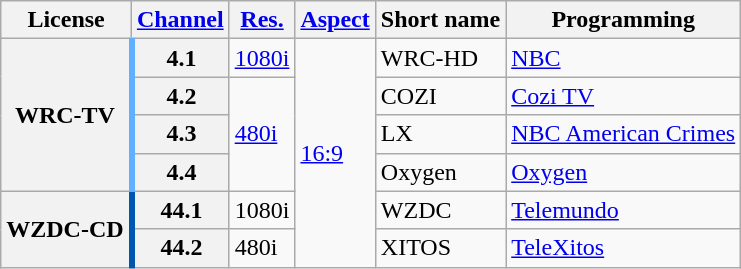<table class="wikitable">
<tr>
<th scope = "col">License</th>
<th scope = "col"><a href='#'>Channel</a></th>
<th scope = "col"><a href='#'>Res.</a></th>
<th scope = "col"><a href='#'>Aspect</a></th>
<th scope = "col">Short name</th>
<th scope = "col">Programming</th>
</tr>
<tr>
<th rowspan = "4" scope = "row" style="border-right: 4px solid #60B0FF;">WRC-TV</th>
<th scope = "row">4.1</th>
<td><a href='#'>1080i</a></td>
<td rowspan=6><a href='#'>16:9</a></td>
<td>WRC-HD</td>
<td><a href='#'>NBC</a></td>
</tr>
<tr>
<th scope = "row">4.2</th>
<td rowspan=3><a href='#'>480i</a></td>
<td>COZI</td>
<td><a href='#'>Cozi TV</a></td>
</tr>
<tr>
<th scope = "row">4.3</th>
<td>LX</td>
<td><a href='#'>NBC American Crimes</a></td>
</tr>
<tr>
<th scope = "row">4.4</th>
<td>Oxygen</td>
<td><a href='#'>Oxygen</a></td>
</tr>
<tr>
<th rowspan = "2" scope = "row" style="border-right: 4px solid #0057AF;">WZDC-CD</th>
<th scope = "row">44.1</th>
<td>1080i</td>
<td>WZDC</td>
<td><a href='#'>Telemundo</a></td>
</tr>
<tr>
<th scope = "row">44.2</th>
<td>480i</td>
<td>XITOS</td>
<td><a href='#'>TeleXitos</a></td>
</tr>
</table>
